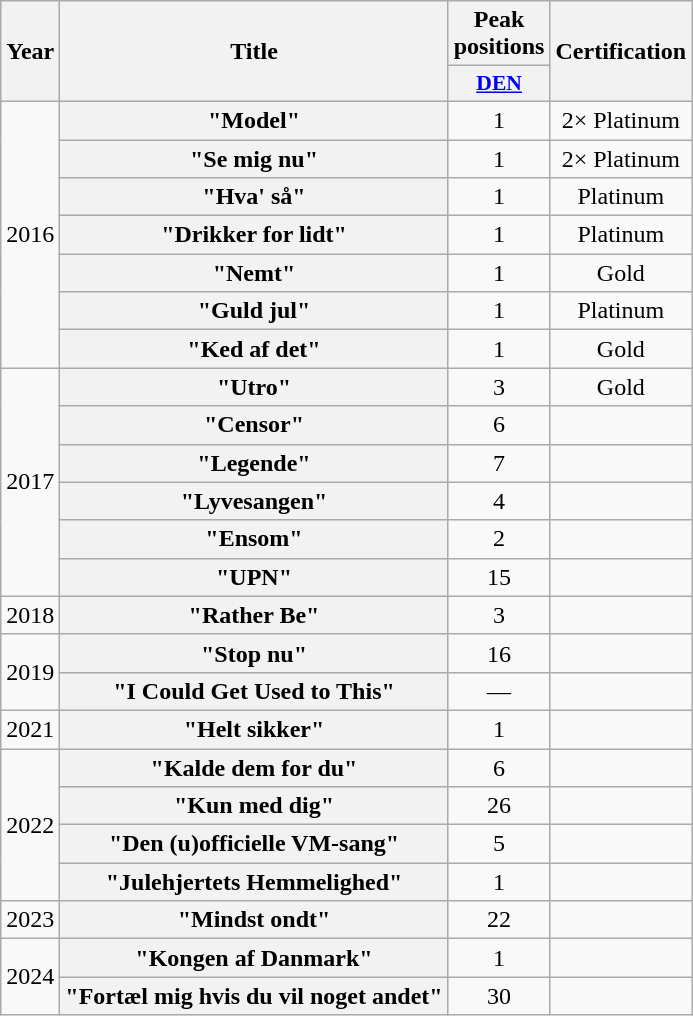<table class="wikitable plainrowheaders" style="text-align:center">
<tr>
<th scope="col" rowspan="2">Year</th>
<th scope="col" rowspan="2">Title</th>
<th scope="col" colspan="1">Peak positions</th>
<th scope="col" rowspan="2">Certification</th>
</tr>
<tr>
<th scope="col" style="width:3em;font-size:90%;"><a href='#'>DEN</a><br></th>
</tr>
<tr>
<td rowspan="7">2016</td>
<th scope="row">"Model"</th>
<td>1</td>
<td>2× Platinum</td>
</tr>
<tr>
<th scope="row">"Se mig nu"</th>
<td>1</td>
<td>2× Platinum</td>
</tr>
<tr>
<th scope="row">"Hva' så"</th>
<td>1</td>
<td>Platinum</td>
</tr>
<tr>
<th scope="row">"Drikker for lidt"</th>
<td>1</td>
<td>Platinum</td>
</tr>
<tr>
<th scope="row">"Nemt"</th>
<td>1</td>
<td>Gold</td>
</tr>
<tr>
<th scope="row">"Guld jul"</th>
<td>1</td>
<td>Platinum</td>
</tr>
<tr>
<th scope="row">"Ked af det"</th>
<td>1</td>
<td>Gold</td>
</tr>
<tr>
<td rowspan="6">2017</td>
<th scope="row">"Utro"</th>
<td>3</td>
<td>Gold</td>
</tr>
<tr>
<th scope="row">"Censor"</th>
<td>6</td>
<td></td>
</tr>
<tr>
<th scope="row">"Legende"<br></th>
<td>7</td>
<td></td>
</tr>
<tr>
<th scope="row">"Lyvesangen"</th>
<td>4</td>
<td></td>
</tr>
<tr>
<th scope="row">"Ensom"</th>
<td>2</td>
<td></td>
</tr>
<tr>
<th scope="row">"UPN"</th>
<td>15</td>
<td></td>
</tr>
<tr>
<td>2018</td>
<th scope="row">"Rather Be"<br></th>
<td>3</td>
<td></td>
</tr>
<tr>
<td rowspan="2">2019</td>
<th scope="row">"Stop nu"</th>
<td>16</td>
<td></td>
</tr>
<tr>
<th scope="row">"I Could Get Used to This"<br></th>
<td>—</td>
<td></td>
</tr>
<tr>
<td>2021</td>
<th scope="row">"Helt sikker"</th>
<td>1</td>
<td></td>
</tr>
<tr>
<td rowspan="4">2022</td>
<th scope="row">"Kalde dem for du"</th>
<td>6</td>
<td></td>
</tr>
<tr>
<th scope="row">"Kun med dig"</th>
<td>26</td>
<td></td>
</tr>
<tr>
<th scope="row">"Den (u)officielle VM-sang"</th>
<td>5</td>
<td></td>
</tr>
<tr>
<th scope="row">"Julehjertets Hemmelighed"<br></th>
<td>1</td>
<td></td>
</tr>
<tr>
<td>2023</td>
<th scope="row">"Mindst ondt"<br></th>
<td>22</td>
<td></td>
</tr>
<tr>
<td rowspan="2">2024</td>
<th scope="row">"Kongen af Danmark"<br></th>
<td>1</td>
<td></td>
</tr>
<tr>
<th scope="row">"Fortæl mig hvis du vil noget andet"</th>
<td>30<br></td>
<td></td>
</tr>
</table>
